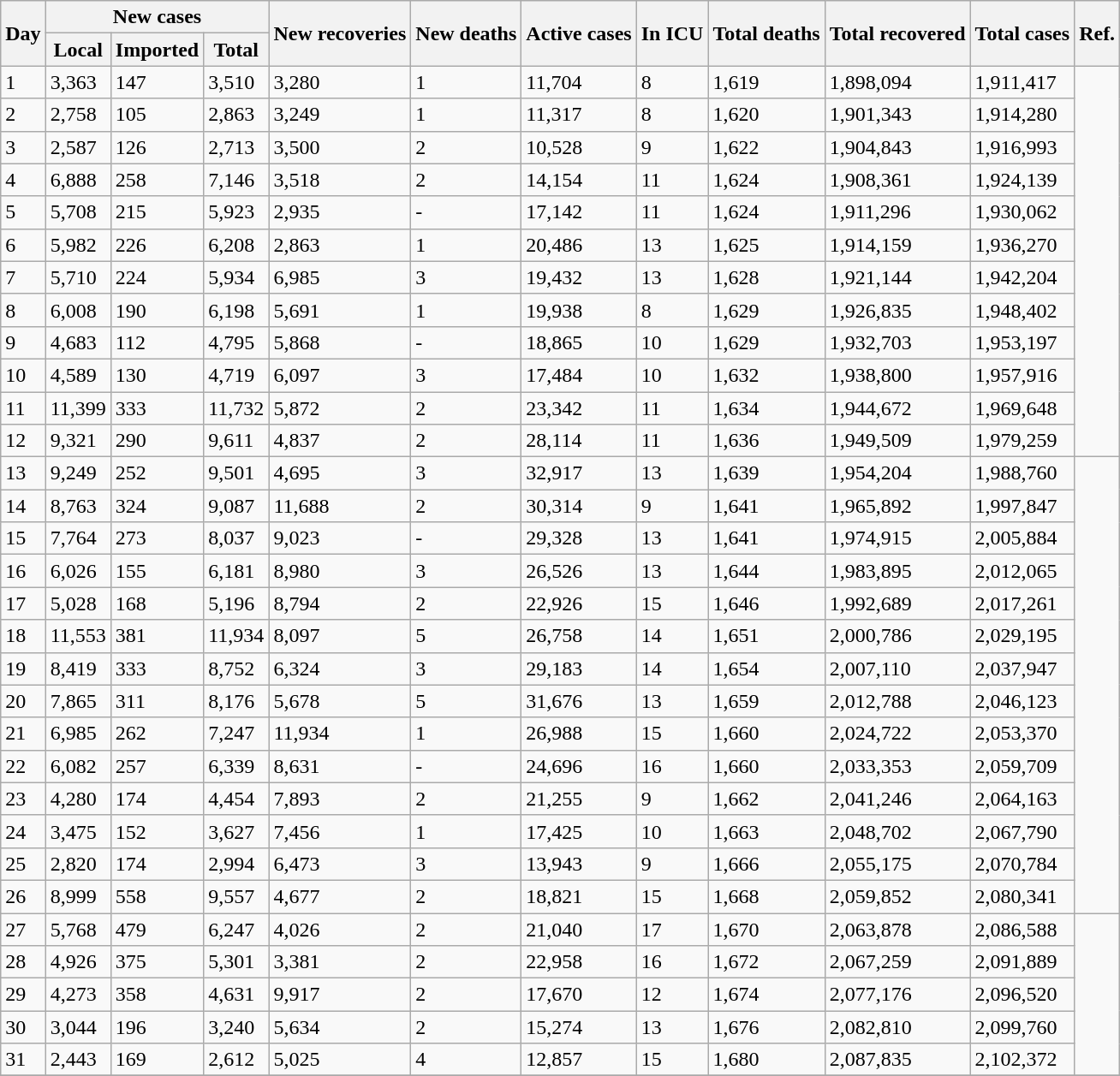<table class="wikitable">
<tr>
<th rowspan="2">Day</th>
<th colspan="3">New cases</th>
<th rowspan="2">New recoveries</th>
<th rowspan="2">New deaths</th>
<th rowspan="2">Active cases</th>
<th rowspan="2">In ICU</th>
<th rowspan="2">Total deaths</th>
<th rowspan="2">Total recovered</th>
<th rowspan="2">Total cases</th>
<th rowspan="2">Ref.</th>
</tr>
<tr>
<th>Local</th>
<th>Imported</th>
<th>Total</th>
</tr>
<tr>
<td>1</td>
<td>3,363</td>
<td>147</td>
<td>3,510</td>
<td>3,280</td>
<td>1</td>
<td>11,704</td>
<td>8</td>
<td>1,619</td>
<td>1,898,094</td>
<td>1,911,417</td>
<td rowspan="12"></td>
</tr>
<tr>
<td>2</td>
<td>2,758</td>
<td>105</td>
<td>2,863</td>
<td>3,249</td>
<td>1</td>
<td>11,317</td>
<td>8</td>
<td>1,620</td>
<td>1,901,343</td>
<td>1,914,280</td>
</tr>
<tr>
<td>3</td>
<td>2,587</td>
<td>126</td>
<td>2,713</td>
<td>3,500</td>
<td>2</td>
<td>10,528</td>
<td>9</td>
<td>1,622</td>
<td>1,904,843</td>
<td>1,916,993</td>
</tr>
<tr>
<td>4</td>
<td>6,888</td>
<td>258</td>
<td>7,146</td>
<td>3,518</td>
<td>2</td>
<td>14,154</td>
<td>11</td>
<td>1,624</td>
<td>1,908,361</td>
<td>1,924,139</td>
</tr>
<tr>
<td>5</td>
<td>5,708</td>
<td>215</td>
<td>5,923</td>
<td>2,935</td>
<td>-</td>
<td>17,142</td>
<td>11</td>
<td>1,624</td>
<td>1,911,296</td>
<td>1,930,062</td>
</tr>
<tr>
<td>6</td>
<td>5,982</td>
<td>226</td>
<td>6,208</td>
<td>2,863</td>
<td>1</td>
<td>20,486</td>
<td>13</td>
<td>1,625</td>
<td>1,914,159</td>
<td>1,936,270</td>
</tr>
<tr>
<td>7</td>
<td>5,710</td>
<td>224</td>
<td>5,934</td>
<td>6,985</td>
<td>3</td>
<td>19,432</td>
<td>13</td>
<td>1,628</td>
<td>1,921,144</td>
<td>1,942,204</td>
</tr>
<tr>
<td>8</td>
<td>6,008</td>
<td>190</td>
<td>6,198</td>
<td>5,691</td>
<td>1</td>
<td>19,938</td>
<td>8</td>
<td>1,629</td>
<td>1,926,835</td>
<td>1,948,402</td>
</tr>
<tr>
<td>9</td>
<td>4,683</td>
<td>112</td>
<td>4,795</td>
<td>5,868</td>
<td>-</td>
<td>18,865</td>
<td>10</td>
<td>1,629</td>
<td>1,932,703</td>
<td>1,953,197</td>
</tr>
<tr>
<td>10</td>
<td>4,589</td>
<td>130</td>
<td>4,719</td>
<td>6,097</td>
<td>3</td>
<td>17,484</td>
<td>10</td>
<td>1,632</td>
<td>1,938,800</td>
<td>1,957,916</td>
</tr>
<tr>
<td>11</td>
<td>11,399</td>
<td>333</td>
<td>11,732</td>
<td>5,872</td>
<td>2</td>
<td>23,342</td>
<td>11</td>
<td>1,634</td>
<td>1,944,672</td>
<td>1,969,648</td>
</tr>
<tr>
<td>12</td>
<td>9,321</td>
<td>290</td>
<td>9,611</td>
<td>4,837</td>
<td>2</td>
<td>28,114</td>
<td>11</td>
<td>1,636</td>
<td>1,949,509</td>
<td>1,979,259</td>
</tr>
<tr>
<td>13</td>
<td>9,249</td>
<td>252</td>
<td>9,501</td>
<td>4,695</td>
<td>3</td>
<td>32,917</td>
<td>13</td>
<td>1,639</td>
<td>1,954,204</td>
<td>1,988,760</td>
<td rowspan="14"></td>
</tr>
<tr>
<td>14</td>
<td>8,763</td>
<td>324</td>
<td>9,087</td>
<td>11,688</td>
<td>2</td>
<td>30,314</td>
<td>9</td>
<td>1,641</td>
<td>1,965,892</td>
<td>1,997,847</td>
</tr>
<tr>
<td>15</td>
<td>7,764</td>
<td>273</td>
<td>8,037</td>
<td>9,023</td>
<td>-</td>
<td>29,328</td>
<td>13</td>
<td>1,641</td>
<td>1,974,915</td>
<td>2,005,884</td>
</tr>
<tr>
<td>16</td>
<td>6,026</td>
<td>155</td>
<td>6,181</td>
<td>8,980</td>
<td>3</td>
<td>26,526</td>
<td>13</td>
<td>1,644</td>
<td>1,983,895</td>
<td>2,012,065</td>
</tr>
<tr>
<td>17</td>
<td>5,028</td>
<td>168</td>
<td>5,196</td>
<td>8,794</td>
<td>2</td>
<td>22,926</td>
<td>15</td>
<td>1,646</td>
<td>1,992,689</td>
<td>2,017,261</td>
</tr>
<tr>
<td>18</td>
<td>11,553</td>
<td>381</td>
<td>11,934</td>
<td>8,097</td>
<td>5</td>
<td>26,758</td>
<td>14</td>
<td>1,651</td>
<td>2,000,786</td>
<td>2,029,195</td>
</tr>
<tr>
<td>19</td>
<td>8,419</td>
<td>333</td>
<td>8,752</td>
<td>6,324</td>
<td>3</td>
<td>29,183</td>
<td>14</td>
<td>1,654</td>
<td>2,007,110</td>
<td>2,037,947</td>
</tr>
<tr>
<td>20</td>
<td>7,865</td>
<td>311</td>
<td>8,176</td>
<td>5,678</td>
<td>5</td>
<td>31,676</td>
<td>13</td>
<td>1,659</td>
<td>2,012,788</td>
<td>2,046,123</td>
</tr>
<tr>
<td>21</td>
<td>6,985</td>
<td>262</td>
<td>7,247</td>
<td>11,934</td>
<td>1</td>
<td>26,988</td>
<td>15</td>
<td>1,660</td>
<td>2,024,722</td>
<td>2,053,370</td>
</tr>
<tr>
<td>22</td>
<td>6,082</td>
<td>257</td>
<td>6,339</td>
<td>8,631</td>
<td>-</td>
<td>24,696</td>
<td>16</td>
<td>1,660</td>
<td>2,033,353</td>
<td>2,059,709</td>
</tr>
<tr>
<td>23</td>
<td>4,280</td>
<td>174</td>
<td>4,454</td>
<td>7,893</td>
<td>2</td>
<td>21,255</td>
<td>9</td>
<td>1,662</td>
<td>2,041,246</td>
<td>2,064,163</td>
</tr>
<tr>
<td>24</td>
<td>3,475</td>
<td>152</td>
<td>3,627</td>
<td>7,456</td>
<td>1</td>
<td>17,425</td>
<td>10</td>
<td>1,663</td>
<td>2,048,702</td>
<td>2,067,790</td>
</tr>
<tr>
<td>25</td>
<td>2,820</td>
<td>174</td>
<td>2,994</td>
<td>6,473</td>
<td>3</td>
<td>13,943</td>
<td>9</td>
<td>1,666</td>
<td>2,055,175</td>
<td>2,070,784</td>
</tr>
<tr>
<td>26</td>
<td>8,999</td>
<td>558</td>
<td>9,557</td>
<td>4,677</td>
<td>2</td>
<td>18,821</td>
<td>15</td>
<td>1,668</td>
<td>2,059,852</td>
<td>2,080,341</td>
</tr>
<tr>
<td>27</td>
<td>5,768</td>
<td>479</td>
<td>6,247</td>
<td>4,026</td>
<td>2</td>
<td>21,040</td>
<td>17</td>
<td>1,670</td>
<td>2,063,878</td>
<td>2,086,588</td>
<td rowspan="5"></td>
</tr>
<tr>
<td>28</td>
<td>4,926</td>
<td>375</td>
<td>5,301</td>
<td>3,381</td>
<td>2</td>
<td>22,958</td>
<td>16</td>
<td>1,672</td>
<td>2,067,259</td>
<td>2,091,889</td>
</tr>
<tr>
<td>29</td>
<td>4,273</td>
<td>358</td>
<td>4,631</td>
<td>9,917</td>
<td>2</td>
<td>17,670</td>
<td>12</td>
<td>1,674</td>
<td>2,077,176</td>
<td>2,096,520</td>
</tr>
<tr>
<td>30</td>
<td>3,044</td>
<td>196</td>
<td>3,240</td>
<td>5,634</td>
<td>2</td>
<td>15,274</td>
<td>13</td>
<td>1,676</td>
<td>2,082,810</td>
<td>2,099,760</td>
</tr>
<tr>
<td>31</td>
<td>2,443</td>
<td>169</td>
<td>2,612</td>
<td>5,025</td>
<td>4</td>
<td>12,857</td>
<td>15</td>
<td>1,680</td>
<td>2,087,835</td>
<td>2,102,372</td>
</tr>
<tr>
</tr>
</table>
